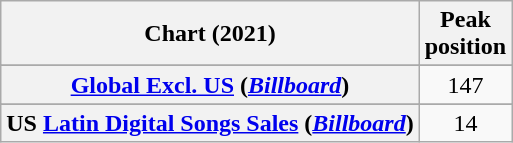<table class="wikitable sortable plainrowheaders" style="text-align:center">
<tr>
<th scope="col">Chart (2021)</th>
<th scope="col">Peak<br>position</th>
</tr>
<tr>
</tr>
<tr>
<th scope="row"><a href='#'>Global Excl. US</a> (<em><a href='#'>Billboard</a></em>)</th>
<td>147</td>
</tr>
<tr>
</tr>
<tr>
<th scope="row">US <a href='#'>Latin Digital Songs Sales</a> (<em><a href='#'>Billboard</a></em>)</th>
<td>14</td>
</tr>
</table>
